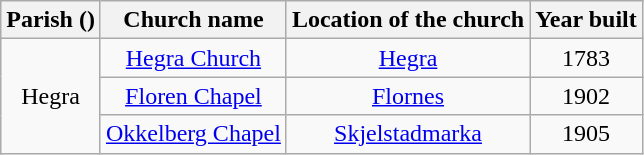<table class="wikitable" style="text-align:center">
<tr>
<th>Parish ()</th>
<th>Church name</th>
<th>Location of the church</th>
<th>Year built</th>
</tr>
<tr>
<td rowspan="3">Hegra</td>
<td><a href='#'>Hegra Church</a></td>
<td><a href='#'>Hegra</a></td>
<td>1783</td>
</tr>
<tr>
<td><a href='#'>Floren Chapel</a></td>
<td><a href='#'>Flornes</a></td>
<td>1902</td>
</tr>
<tr>
<td><a href='#'>Okkelberg Chapel </a></td>
<td><a href='#'>Skjelstadmarka </a></td>
<td>1905</td>
</tr>
</table>
